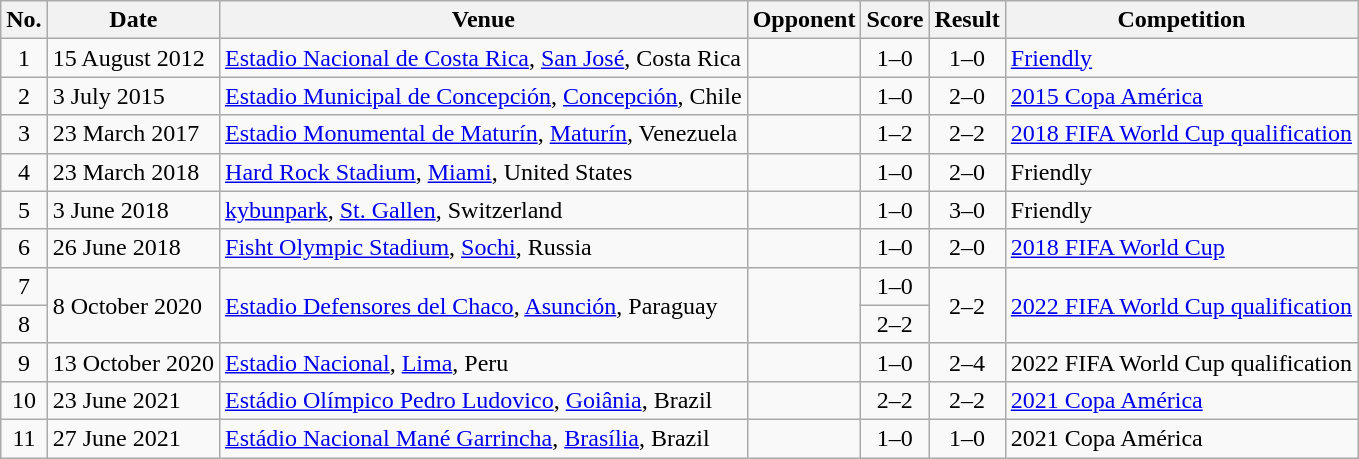<table class="wikitable sortable">
<tr>
<th scope="col">No.</th>
<th scope="col">Date</th>
<th scope="col">Venue</th>
<th scope="col">Opponent</th>
<th scope="col">Score</th>
<th scope="col">Result</th>
<th scope="col">Competition</th>
</tr>
<tr>
<td style="text-align:center">1</td>
<td>15 August 2012</td>
<td><a href='#'>Estadio Nacional de Costa Rica</a>, <a href='#'>San José</a>, Costa Rica</td>
<td></td>
<td style="text-align:center">1–0</td>
<td style="text-align:center">1–0</td>
<td><a href='#'>Friendly</a></td>
</tr>
<tr>
<td style="text-align:center">2</td>
<td>3 July 2015</td>
<td><a href='#'>Estadio Municipal de Concepción</a>, <a href='#'>Concepción</a>, Chile</td>
<td></td>
<td style="text-align:center">1–0</td>
<td style="text-align:center">2–0</td>
<td><a href='#'>2015 Copa América</a></td>
</tr>
<tr>
<td style="text-align:center">3</td>
<td>23 March 2017</td>
<td><a href='#'>Estadio Monumental de Maturín</a>, <a href='#'>Maturín</a>, Venezuela</td>
<td></td>
<td style="text-align:center">1–2</td>
<td style="text-align:center">2–2</td>
<td><a href='#'>2018 FIFA World Cup qualification</a></td>
</tr>
<tr>
<td style="text-align:center">4</td>
<td>23 March 2018</td>
<td><a href='#'>Hard Rock Stadium</a>, <a href='#'>Miami</a>, United States</td>
<td></td>
<td style="text-align:center">1–0</td>
<td style="text-align:center">2–0</td>
<td>Friendly</td>
</tr>
<tr>
<td style="text-align:center">5</td>
<td>3 June 2018</td>
<td><a href='#'>kybunpark</a>, <a href='#'>St. Gallen</a>, Switzerland</td>
<td></td>
<td style="text-align:center">1–0</td>
<td style="text-align:center">3–0</td>
<td>Friendly</td>
</tr>
<tr>
<td style="text-align:center">6</td>
<td>26 June 2018</td>
<td><a href='#'>Fisht Olympic Stadium</a>, <a href='#'>Sochi</a>, Russia</td>
<td></td>
<td style="text-align:center">1–0</td>
<td style="text-align:center">2–0</td>
<td><a href='#'>2018 FIFA World Cup</a></td>
</tr>
<tr>
<td style="text-align:center">7</td>
<td rowspan="2">8 October 2020</td>
<td rowspan="2"><a href='#'>Estadio Defensores del Chaco</a>, <a href='#'>Asunción</a>, Paraguay</td>
<td rowspan="2"></td>
<td style="text-align:center">1–0</td>
<td rowspan="2" style="text-align:center">2–2</td>
<td rowspan="2"><a href='#'>2022 FIFA World Cup qualification</a></td>
</tr>
<tr>
<td style="text-align:center">8</td>
<td style="text-align:center">2–2</td>
</tr>
<tr>
<td style="text-align:center">9</td>
<td>13 October 2020</td>
<td><a href='#'>Estadio Nacional</a>, <a href='#'>Lima</a>, Peru</td>
<td></td>
<td style="text-align:center">1–0</td>
<td style="text-align:center">2–4</td>
<td>2022 FIFA World Cup qualification</td>
</tr>
<tr>
<td style="text-align:center">10</td>
<td>23 June 2021</td>
<td><a href='#'>Estádio Olímpico Pedro Ludovico</a>, <a href='#'>Goiânia</a>, Brazil</td>
<td></td>
<td style="text-align:center">2–2</td>
<td style="text-align:center">2–2</td>
<td><a href='#'>2021 Copa América</a></td>
</tr>
<tr>
<td style="text-align:center">11</td>
<td>27 June 2021</td>
<td><a href='#'>Estádio Nacional Mané Garrincha</a>, <a href='#'>Brasília</a>, Brazil</td>
<td></td>
<td style="text-align:center">1–0</td>
<td style="text-align:center">1–0</td>
<td>2021 Copa América</td>
</tr>
</table>
